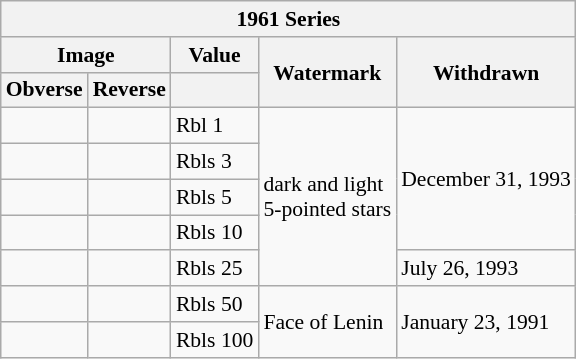<table class="wikitable" style="font-size: 90%">
<tr>
<th colspan="5">1961 Series</th>
</tr>
<tr>
<th colspan="2">Image</th>
<th>Value</th>
<th rowspan="2">Watermark</th>
<th rowspan="2">Withdrawn</th>
</tr>
<tr>
<th>Obverse</th>
<th>Reverse</th>
<th></th>
</tr>
<tr>
<td></td>
<td></td>
<td>Rbl 1</td>
<td rowspan="5">dark and light<br>5-pointed stars</td>
<td rowspan="4">December 31, 1993</td>
</tr>
<tr>
<td></td>
<td></td>
<td>Rbls 3</td>
</tr>
<tr>
<td></td>
<td></td>
<td>Rbls 5</td>
</tr>
<tr>
<td></td>
<td></td>
<td>Rbls 10</td>
</tr>
<tr>
<td></td>
<td></td>
<td>Rbls 25</td>
<td>July 26, 1993</td>
</tr>
<tr>
<td></td>
<td></td>
<td>Rbls 50</td>
<td rowspan="2">Face of Lenin</td>
<td rowspan="2">January 23, 1991</td>
</tr>
<tr>
<td></td>
<td></td>
<td>Rbls 100</td>
</tr>
</table>
